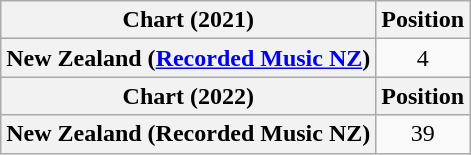<table class="wikitable sortable plainrowheaders" style="text-align:center">
<tr>
<th scope="col">Chart (2021)</th>
<th scope="col">Position</th>
</tr>
<tr>
<th scope="row">New Zealand (<a href='#'>Recorded Music NZ</a>)</th>
<td>4</td>
</tr>
<tr>
<th scope="col">Chart (2022)</th>
<th scope="col">Position</th>
</tr>
<tr>
<th scope="row">New Zealand (Recorded Music NZ)</th>
<td>39</td>
</tr>
</table>
